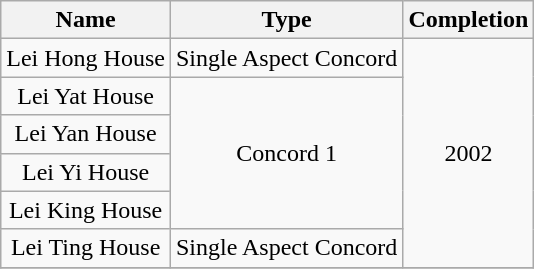<table class="wikitable" style="text-align: center">
<tr>
<th>Name</th>
<th>Type</th>
<th>Completion</th>
</tr>
<tr>
<td>Lei Hong House</td>
<td>Single Aspect Concord</td>
<td rowspan="6">2002</td>
</tr>
<tr>
<td>Lei Yat House</td>
<td rowspan="4">Concord 1</td>
</tr>
<tr>
<td>Lei Yan House</td>
</tr>
<tr>
<td>Lei Yi House</td>
</tr>
<tr>
<td>Lei King House</td>
</tr>
<tr>
<td>Lei Ting House</td>
<td>Single Aspect Concord</td>
</tr>
<tr>
</tr>
</table>
